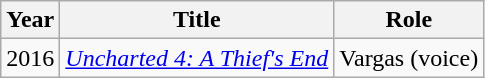<table class="wikitable">
<tr>
<th>Year</th>
<th>Title</th>
<th>Role</th>
</tr>
<tr>
<td>2016</td>
<td><em><a href='#'>Uncharted 4: A Thief's End</a></em></td>
<td>Vargas (voice)</td>
</tr>
</table>
